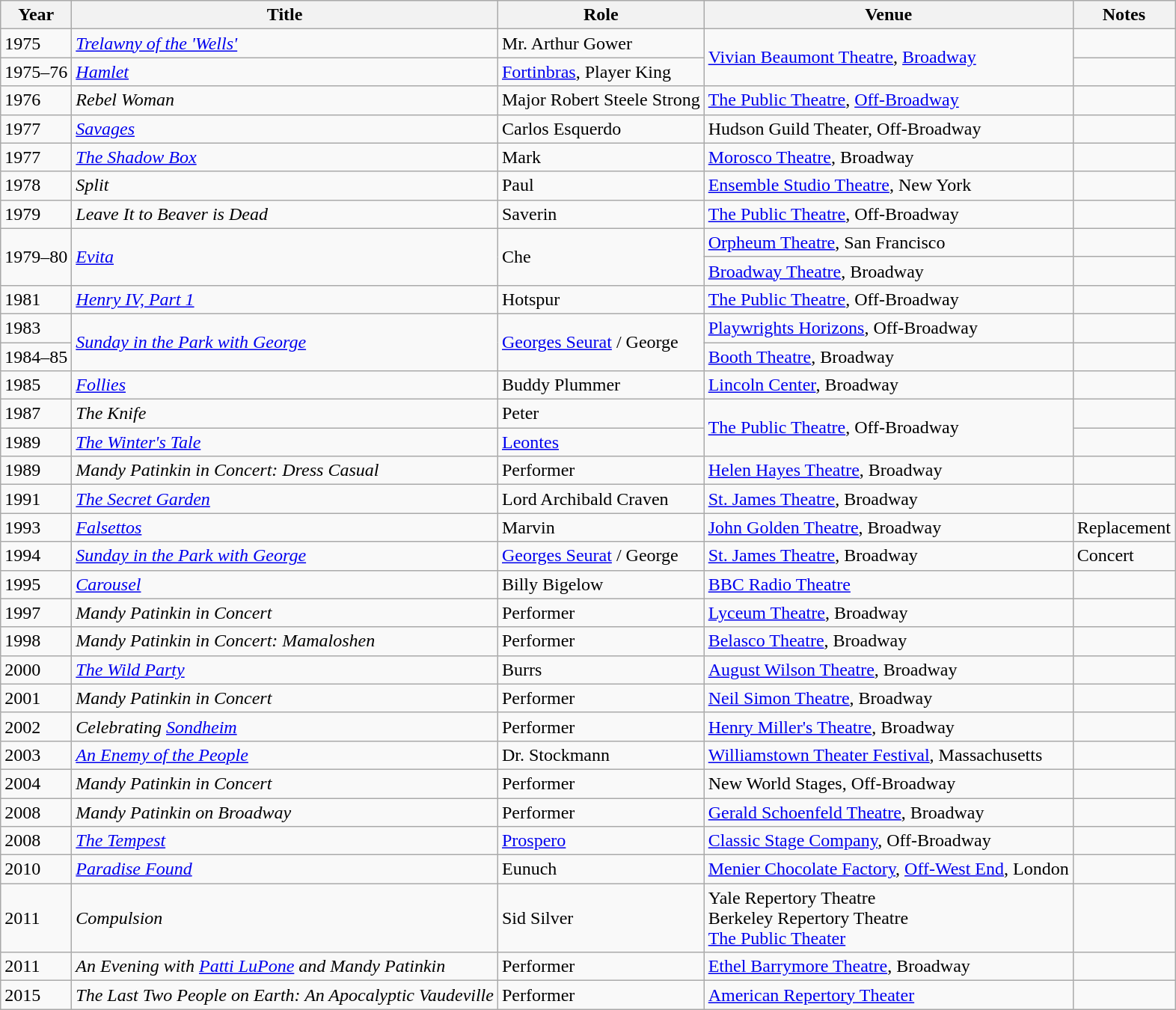<table class="wikitable sortable">
<tr>
<th>Year</th>
<th>Title</th>
<th>Role</th>
<th class="unsortable">Venue</th>
<th>Notes</th>
</tr>
<tr>
<td>1975</td>
<td><em><a href='#'>Trelawny of the 'Wells'</a></em></td>
<td>Mr. Arthur Gower</td>
<td rowspan=2><a href='#'>Vivian Beaumont Theatre</a>, <a href='#'>Broadway</a></td>
<td></td>
</tr>
<tr>
<td>1975–76</td>
<td><em><a href='#'>Hamlet</a></em></td>
<td><a href='#'>Fortinbras</a>, Player King</td>
<td></td>
</tr>
<tr>
<td>1976</td>
<td><em>Rebel Woman</em></td>
<td>Major Robert Steele Strong</td>
<td><a href='#'>The Public Theatre</a>, <a href='#'>Off-Broadway</a></td>
<td></td>
</tr>
<tr>
<td>1977</td>
<td><em><a href='#'>Savages</a></em></td>
<td>Carlos Esquerdo</td>
<td>Hudson Guild Theater, Off-Broadway</td>
<td></td>
</tr>
<tr>
<td>1977</td>
<td><em><a href='#'>The Shadow Box</a></em></td>
<td>Mark</td>
<td><a href='#'>Morosco Theatre</a>, Broadway</td>
<td></td>
</tr>
<tr>
<td>1978</td>
<td><em>Split</em></td>
<td>Paul</td>
<td><a href='#'>Ensemble Studio Theatre</a>, New York</td>
<td></td>
</tr>
<tr>
<td>1979</td>
<td><em>Leave It to Beaver is Dead</em></td>
<td>Saverin</td>
<td><a href='#'>The Public Theatre</a>, Off-Broadway</td>
<td></td>
</tr>
<tr>
<td rowspan=2>1979–80</td>
<td rowspan=2><em><a href='#'>Evita</a></em></td>
<td rowspan=2>Che</td>
<td><a href='#'>Orpheum Theatre</a>, San Francisco</td>
</tr>
<tr>
<td><a href='#'>Broadway Theatre</a>, Broadway</td>
<td></td>
</tr>
<tr>
<td>1981</td>
<td><em><a href='#'>Henry IV, Part 1</a></em></td>
<td>Hotspur</td>
<td><a href='#'>The Public Theatre</a>, Off-Broadway</td>
<td></td>
</tr>
<tr>
<td>1983</td>
<td rowspan=2><em><a href='#'>Sunday in the Park with George</a></em></td>
<td rowspan=2><a href='#'>Georges Seurat</a> / George</td>
<td><a href='#'>Playwrights Horizons</a>, Off-Broadway</td>
<td></td>
</tr>
<tr>
<td>1984–85</td>
<td><a href='#'>Booth Theatre</a>, Broadway</td>
<td></td>
</tr>
<tr>
<td>1985</td>
<td><em><a href='#'>Follies</a></em></td>
<td>Buddy Plummer</td>
<td><a href='#'>Lincoln Center</a>, Broadway</td>
<td></td>
</tr>
<tr>
<td>1987</td>
<td><em>The Knife</em></td>
<td>Peter</td>
<td rowspan=2><a href='#'>The Public Theatre</a>, Off-Broadway</td>
<td></td>
</tr>
<tr>
<td>1989</td>
<td><em><a href='#'>The Winter's Tale</a></em></td>
<td><a href='#'>Leontes</a></td>
<td></td>
</tr>
<tr>
<td>1989</td>
<td><em>Mandy Patinkin in Concert: Dress Casual</em></td>
<td>Performer</td>
<td><a href='#'>Helen Hayes Theatre</a>, Broadway</td>
<td></td>
</tr>
<tr>
<td>1991</td>
<td><em><a href='#'>The Secret Garden</a></em></td>
<td>Lord Archibald Craven</td>
<td><a href='#'>St. James Theatre</a>, Broadway</td>
<td></td>
</tr>
<tr>
<td>1993</td>
<td><em><a href='#'>Falsettos</a></em></td>
<td>Marvin</td>
<td><a href='#'>John Golden Theatre</a>, Broadway</td>
<td>Replacement</td>
</tr>
<tr>
<td>1994</td>
<td><em><a href='#'>Sunday in the Park with George</a></em></td>
<td><a href='#'>Georges Seurat</a> / George</td>
<td><a href='#'>St. James Theatre</a>, Broadway</td>
<td>Concert</td>
</tr>
<tr>
<td>1995</td>
<td><a href='#'><em>Carousel</em></a></td>
<td>Billy Bigelow</td>
<td><a href='#'>BBC Radio Theatre</a></td>
</tr>
<tr>
<td>1997</td>
<td><em>Mandy Patinkin in Concert</em></td>
<td>Performer</td>
<td><a href='#'>Lyceum Theatre</a>, Broadway</td>
<td></td>
</tr>
<tr>
<td>1998</td>
<td><em>Mandy Patinkin in Concert: Mamaloshen</em></td>
<td>Performer</td>
<td><a href='#'>Belasco Theatre</a>, Broadway</td>
<td></td>
</tr>
<tr>
<td>2000</td>
<td><em><a href='#'>The Wild Party</a></em></td>
<td>Burrs</td>
<td><a href='#'>August Wilson Theatre</a>, Broadway</td>
<td></td>
</tr>
<tr>
<td>2001</td>
<td><em>Mandy Patinkin in Concert</em></td>
<td>Performer</td>
<td><a href='#'>Neil Simon Theatre</a>, Broadway</td>
<td></td>
</tr>
<tr>
<td>2002</td>
<td><em>Celebrating <a href='#'>Sondheim</a></em></td>
<td>Performer</td>
<td><a href='#'>Henry Miller's Theatre</a>, Broadway</td>
<td></td>
</tr>
<tr>
<td>2003</td>
<td><em><a href='#'>An Enemy of the People</a></em></td>
<td>Dr. Stockmann</td>
<td><a href='#'>Williamstown Theater Festival</a>, Massachusetts</td>
<td></td>
</tr>
<tr>
<td>2004</td>
<td><em>Mandy Patinkin in Concert</em></td>
<td>Performer</td>
<td>New World Stages, Off-Broadway</td>
<td></td>
</tr>
<tr>
<td>2008</td>
<td><em>Mandy Patinkin on Broadway</em></td>
<td>Performer</td>
<td><a href='#'>Gerald Schoenfeld Theatre</a>, Broadway</td>
<td></td>
</tr>
<tr>
<td>2008</td>
<td><em><a href='#'>The Tempest</a></em></td>
<td><a href='#'>Prospero</a></td>
<td><a href='#'>Classic Stage Company</a>, Off-Broadway</td>
<td></td>
</tr>
<tr>
<td>2010</td>
<td><em><a href='#'>Paradise Found</a></em></td>
<td>Eunuch</td>
<td><a href='#'>Menier Chocolate Factory</a>, <a href='#'>Off-West End</a>, London</td>
<td></td>
</tr>
<tr>
<td>2011</td>
<td><em>Compulsion</em></td>
<td>Sid Silver</td>
<td>Yale Repertory Theatre <br> Berkeley Repertory Theatre <br> <a href='#'>The Public Theater</a></td>
<td></td>
</tr>
<tr>
<td>2011</td>
<td><em>An Evening with <a href='#'>Patti LuPone</a> and Mandy Patinkin</em></td>
<td>Performer</td>
<td><a href='#'>Ethel Barrymore Theatre</a>, Broadway</td>
<td></td>
</tr>
<tr>
<td>2015</td>
<td><em>The Last Two People on Earth: An Apocalyptic Vaudeville</em></td>
<td>Performer</td>
<td><a href='#'>American Repertory Theater</a></td>
<td></td>
</tr>
</table>
